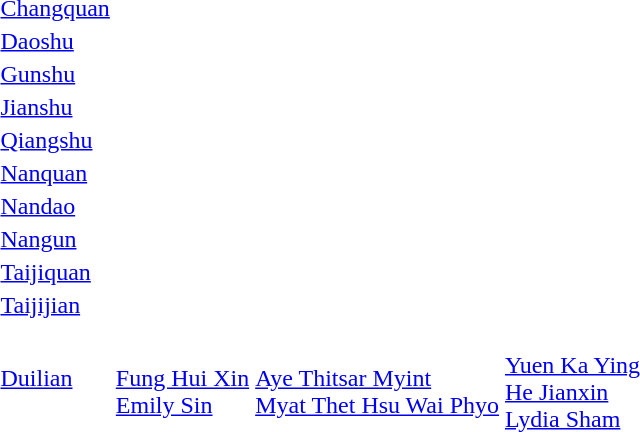<table>
<tr>
<td><a href='#'>Changquan</a></td>
<td></td>
<td></td>
<td></td>
</tr>
<tr>
<td><a href='#'>Daoshu</a></td>
<td></td>
<td></td>
<td></td>
</tr>
<tr>
<td><a href='#'>Gunshu</a></td>
<td></td>
<td></td>
<td></td>
</tr>
<tr>
<td><a href='#'>Jianshu</a></td>
<td></td>
<td></td>
<td></td>
</tr>
<tr>
<td><a href='#'>Qiangshu</a></td>
<td></td>
<td></td>
<td></td>
</tr>
<tr>
<td><a href='#'>Nanquan</a></td>
<td></td>
<td></td>
<td></td>
</tr>
<tr>
<td><a href='#'>Nandao</a></td>
<td></td>
<td></td>
<td></td>
</tr>
<tr>
<td><a href='#'>Nangun</a></td>
<td></td>
<td></td>
<td></td>
</tr>
<tr>
<td><a href='#'>Taijiquan</a></td>
<td></td>
<td></td>
<td></td>
</tr>
<tr>
<td><a href='#'>Taijijian</a></td>
<td></td>
<td></td>
<td></td>
</tr>
<tr>
<td><a href='#'>Duilian</a></td>
<td><br><a href='#'>Fung Hui Xin</a><br><a href='#'>Emily Sin</a></td>
<td><br><a href='#'>Aye Thitsar Myint</a><br><a href='#'>Myat Thet Hsu Wai Phyo</a></td>
<td><br><a href='#'>Yuen Ka Ying</a><br><a href='#'>He Jianxin</a><br><a href='#'>Lydia Sham</a></td>
</tr>
</table>
